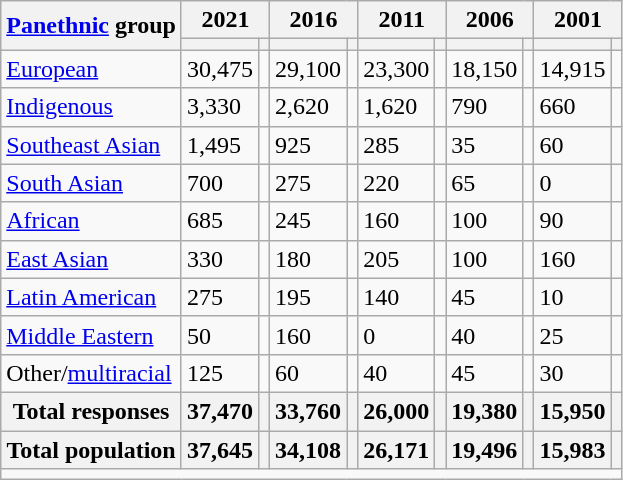<table class="wikitable collapsible sortable">
<tr>
<th rowspan="2"><a href='#'>Panethnic</a> group</th>
<th colspan="2">2021</th>
<th colspan="2">2016</th>
<th colspan="2">2011</th>
<th colspan="2">2006</th>
<th colspan="2">2001</th>
</tr>
<tr>
<th><a href='#'></a></th>
<th></th>
<th></th>
<th></th>
<th></th>
<th></th>
<th></th>
<th></th>
<th></th>
<th></th>
</tr>
<tr>
<td><a href='#'>European</a></td>
<td>30,475</td>
<td></td>
<td>29,100</td>
<td></td>
<td>23,300</td>
<td></td>
<td>18,150</td>
<td></td>
<td>14,915</td>
<td></td>
</tr>
<tr>
<td><a href='#'>Indigenous</a></td>
<td>3,330</td>
<td></td>
<td>2,620</td>
<td></td>
<td>1,620</td>
<td></td>
<td>790</td>
<td></td>
<td>660</td>
<td></td>
</tr>
<tr>
<td><a href='#'>Southeast Asian</a></td>
<td>1,495</td>
<td></td>
<td>925</td>
<td></td>
<td>285</td>
<td></td>
<td>35</td>
<td></td>
<td>60</td>
<td></td>
</tr>
<tr>
<td><a href='#'>South Asian</a></td>
<td>700</td>
<td></td>
<td>275</td>
<td></td>
<td>220</td>
<td></td>
<td>65</td>
<td></td>
<td>0</td>
<td></td>
</tr>
<tr>
<td><a href='#'>African</a></td>
<td>685</td>
<td></td>
<td>245</td>
<td></td>
<td>160</td>
<td></td>
<td>100</td>
<td></td>
<td>90</td>
<td></td>
</tr>
<tr>
<td><a href='#'>East Asian</a></td>
<td>330</td>
<td></td>
<td>180</td>
<td></td>
<td>205</td>
<td></td>
<td>100</td>
<td></td>
<td>160</td>
<td></td>
</tr>
<tr>
<td><a href='#'>Latin American</a></td>
<td>275</td>
<td></td>
<td>195</td>
<td></td>
<td>140</td>
<td></td>
<td>45</td>
<td></td>
<td>10</td>
<td></td>
</tr>
<tr>
<td><a href='#'>Middle Eastern</a></td>
<td>50</td>
<td></td>
<td>160</td>
<td></td>
<td>0</td>
<td></td>
<td>40</td>
<td></td>
<td>25</td>
<td></td>
</tr>
<tr>
<td>Other/<a href='#'>multiracial</a></td>
<td>125</td>
<td></td>
<td>60</td>
<td></td>
<td>40</td>
<td></td>
<td>45</td>
<td></td>
<td>30</td>
<td></td>
</tr>
<tr>
<th>Total responses</th>
<th>37,470</th>
<th></th>
<th>33,760</th>
<th></th>
<th>26,000</th>
<th></th>
<th>19,380</th>
<th></th>
<th>15,950</th>
<th></th>
</tr>
<tr class="sortbottom">
<th>Total population</th>
<th>37,645</th>
<th></th>
<th>34,108</th>
<th></th>
<th>26,171</th>
<th></th>
<th>19,496</th>
<th></th>
<th>15,983</th>
<th></th>
</tr>
<tr class="sortbottom">
<td colspan="15"></td>
</tr>
</table>
